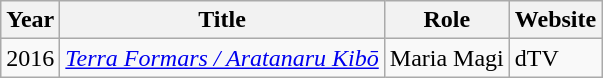<table class="wikitable">
<tr>
<th>Year</th>
<th>Title</th>
<th>Role</th>
<th>Website</th>
</tr>
<tr>
<td>2016</td>
<td><em><a href='#'>Terra Formars / Aratanaru Kibō</a></em></td>
<td>Maria Magi</td>
<td>dTV</td>
</tr>
</table>
